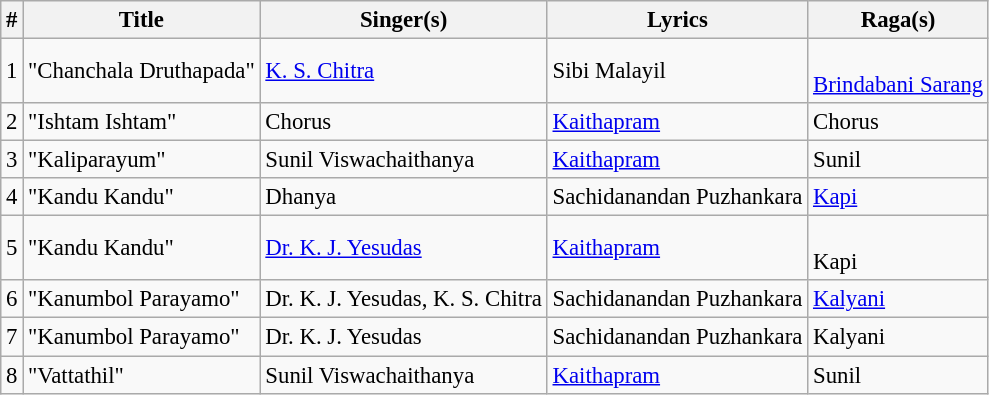<table class="wikitable" style="font-size:95%;">
<tr>
<th>#</th>
<th>Title</th>
<th>Singer(s)</th>
<th>Lyrics</th>
<th>Raga(s)</th>
</tr>
<tr>
<td>1</td>
<td>"Chanchala Druthapada"</td>
<td><a href='#'>K. S. Chitra</a></td>
<td>Sibi Malayil</td>
<td><br><a href='#'>Brindabani Sarang</a></td>
</tr>
<tr>
<td>2</td>
<td>"Ishtam Ishtam"</td>
<td>Chorus</td>
<td><a href='#'>Kaithapram</a></td>
<td>Chorus</td>
</tr>
<tr>
<td>3</td>
<td>"Kaliparayum"</td>
<td>Sunil Viswachaithanya</td>
<td><a href='#'>Kaithapram</a></td>
<td>Sunil</td>
</tr>
<tr>
<td>4</td>
<td>"Kandu Kandu"</td>
<td>Dhanya</td>
<td>Sachidanandan Puzhankara</td>
<td><a href='#'>Kapi</a></td>
</tr>
<tr>
<td>5</td>
<td>"Kandu Kandu"</td>
<td><a href='#'>Dr. K. J. Yesudas</a></td>
<td><a href='#'>Kaithapram</a></td>
<td><br>Kapi</td>
</tr>
<tr>
<td>6</td>
<td>"Kanumbol Parayamo"</td>
<td>Dr. K. J. Yesudas, K. S. Chitra</td>
<td>Sachidanandan Puzhankara</td>
<td><a href='#'>Kalyani</a></td>
</tr>
<tr>
<td>7</td>
<td>"Kanumbol Parayamo"</td>
<td>Dr. K. J. Yesudas</td>
<td>Sachidanandan Puzhankara</td>
<td>Kalyani</td>
</tr>
<tr>
<td>8</td>
<td>"Vattathil"</td>
<td>Sunil Viswachaithanya</td>
<td><a href='#'>Kaithapram</a></td>
<td>Sunil</td>
</tr>
</table>
